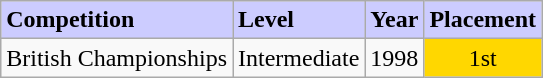<table class="wikitable">
<tr bgcolor="#CCCCFF">
<td><strong>Competition</strong></td>
<td><strong>Level</strong></td>
<td><strong>Year</strong></td>
<td><strong>Placement</strong></td>
</tr>
<tr>
<td>British Championships</td>
<td>Intermediate</td>
<td>1998</td>
<td align="center" bgcolor="gold">1st</td>
</tr>
</table>
